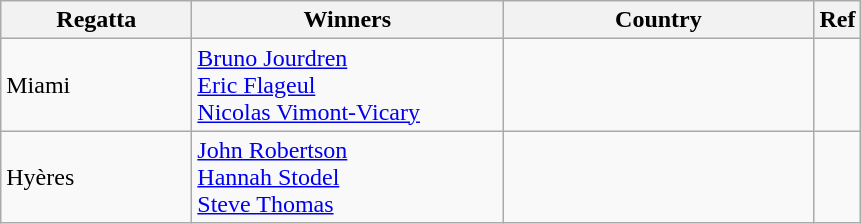<table class="wikitable">
<tr>
<th width=120>Regatta</th>
<th style="width:200px;">Winners</th>
<th style="width:200px;">Country</th>
<th>Ref</th>
</tr>
<tr>
<td>Miami</td>
<td><a href='#'>Bruno Jourdren</a><br><a href='#'>Eric Flageul</a><br><a href='#'>Nicolas Vimont-Vicary</a></td>
<td></td>
<td></td>
</tr>
<tr>
<td>Hyères</td>
<td><a href='#'>John Robertson</a><br><a href='#'>Hannah Stodel</a><br><a href='#'>Steve Thomas</a></td>
<td></td>
<td></td>
</tr>
</table>
